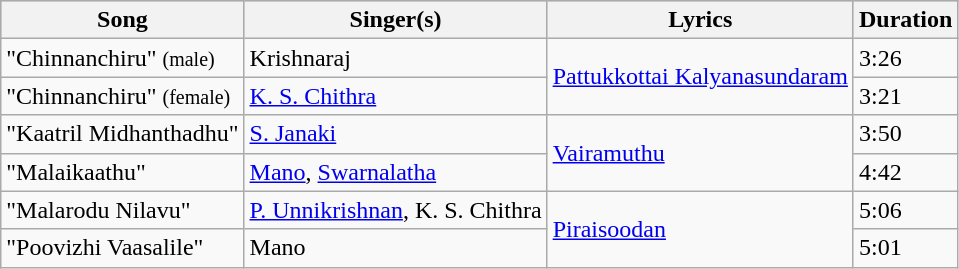<table class="wikitable">
<tr style="background:#ccc; text-align:center;">
<th>Song</th>
<th>Singer(s)</th>
<th>Lyrics</th>
<th>Duration</th>
</tr>
<tr>
<td>"Chinnanchiru" <small>(male)</small></td>
<td>Krishnaraj</td>
<td rowspan=2><a href='#'>Pattukkottai Kalyanasundaram</a></td>
<td>3:26</td>
</tr>
<tr>
<td>"Chinnanchiru" <small>(female)</small></td>
<td><a href='#'>K. S. Chithra</a></td>
<td>3:21</td>
</tr>
<tr>
<td>"Kaatril Midhanthadhu"</td>
<td><a href='#'>S. Janaki</a></td>
<td rowspan=2><a href='#'>Vairamuthu</a></td>
<td>3:50</td>
</tr>
<tr>
<td>"Malaikaathu"</td>
<td><a href='#'>Mano</a>, <a href='#'>Swarnalatha</a></td>
<td>4:42</td>
</tr>
<tr>
<td>"Malarodu Nilavu"</td>
<td><a href='#'>P. Unnikrishnan</a>,  K. S. Chithra</td>
<td rowspan=2><a href='#'>Piraisoodan</a></td>
<td>5:06</td>
</tr>
<tr>
<td>"Poovizhi Vaasalile"</td>
<td>Mano</td>
<td>5:01</td>
</tr>
</table>
